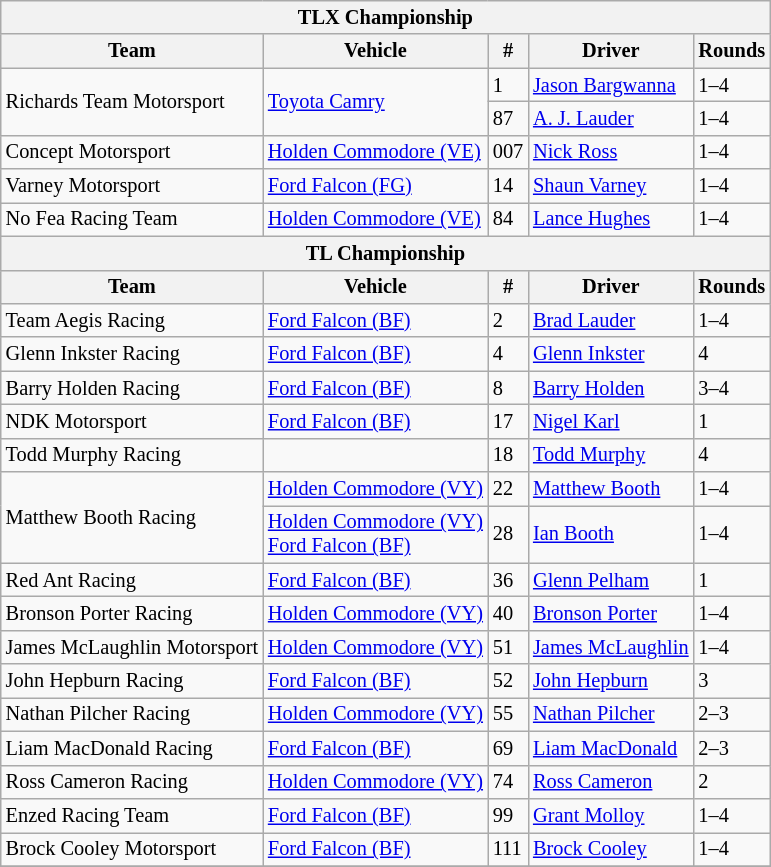<table class="wikitable" style="font-size: 85%">
<tr>
<th colspan="5">TLX Championship</th>
</tr>
<tr>
<th>Team</th>
<th>Vehicle</th>
<th>#</th>
<th>Driver</th>
<th>Rounds</th>
</tr>
<tr>
<td rowspan=2>Richards Team Motorsport</td>
<td rowspan=2><a href='#'>Toyota Camry</a></td>
<td>1</td>
<td> <a href='#'>Jason Bargwanna</a></td>
<td>1–4</td>
</tr>
<tr>
<td>87</td>
<td> <a href='#'>A. J. Lauder</a></td>
<td>1–4</td>
</tr>
<tr>
<td>Concept Motorsport</td>
<td><a href='#'>Holden Commodore (VE)</a></td>
<td>007</td>
<td> <a href='#'>Nick Ross</a></td>
<td>1–4</td>
</tr>
<tr>
<td>Varney Motorsport</td>
<td><a href='#'>Ford Falcon (FG)</a></td>
<td>14</td>
<td> <a href='#'>Shaun Varney</a></td>
<td>1–4</td>
</tr>
<tr>
<td>No Fea Racing Team</td>
<td><a href='#'>Holden Commodore (VE)</a></td>
<td>84</td>
<td> <a href='#'>Lance Hughes</a></td>
<td>1–4</td>
</tr>
<tr>
<th colspan="5">TL Championship</th>
</tr>
<tr>
<th>Team</th>
<th>Vehicle</th>
<th>#</th>
<th>Driver</th>
<th>Rounds</th>
</tr>
<tr>
<td>Team Aegis Racing</td>
<td><a href='#'>Ford Falcon (BF)</a></td>
<td>2</td>
<td> <a href='#'>Brad Lauder</a></td>
<td>1–4</td>
</tr>
<tr>
<td>Glenn Inkster Racing</td>
<td><a href='#'>Ford Falcon (BF)</a></td>
<td>4</td>
<td> <a href='#'>Glenn Inkster</a></td>
<td>4</td>
</tr>
<tr>
<td>Barry Holden Racing</td>
<td><a href='#'>Ford Falcon (BF)</a></td>
<td>8</td>
<td> <a href='#'>Barry Holden</a></td>
<td>3–4</td>
</tr>
<tr>
<td>NDK Motorsport</td>
<td><a href='#'>Ford Falcon (BF)</a></td>
<td>17</td>
<td> <a href='#'>Nigel Karl</a></td>
<td>1</td>
</tr>
<tr>
<td>Todd Murphy Racing</td>
<td></td>
<td>18</td>
<td> <a href='#'>Todd Murphy</a></td>
<td>4</td>
</tr>
<tr>
<td rowspan=2>Matthew Booth Racing</td>
<td><a href='#'>Holden Commodore (VY)</a></td>
<td>22</td>
<td> <a href='#'>Matthew Booth</a></td>
<td>1–4</td>
</tr>
<tr>
<td><a href='#'>Holden Commodore (VY)</a><br><a href='#'>Ford Falcon (BF)</a></td>
<td>28</td>
<td> <a href='#'>Ian Booth</a></td>
<td>1–4</td>
</tr>
<tr>
<td>Red Ant Racing</td>
<td><a href='#'>Ford Falcon (BF)</a></td>
<td>36</td>
<td> <a href='#'>Glenn Pelham</a></td>
<td>1</td>
</tr>
<tr>
<td>Bronson Porter Racing</td>
<td><a href='#'>Holden Commodore (VY)</a></td>
<td>40</td>
<td> <a href='#'>Bronson Porter</a></td>
<td>1–4</td>
</tr>
<tr>
<td>James McLaughlin Motorsport</td>
<td><a href='#'>Holden Commodore (VY)</a></td>
<td>51</td>
<td> <a href='#'>James McLaughlin</a></td>
<td>1–4</td>
</tr>
<tr>
<td>John Hepburn Racing</td>
<td><a href='#'>Ford Falcon (BF)</a></td>
<td>52</td>
<td> <a href='#'>John Hepburn</a></td>
<td>3</td>
</tr>
<tr>
<td>Nathan Pilcher Racing</td>
<td><a href='#'>Holden Commodore (VY)</a></td>
<td>55</td>
<td> <a href='#'>Nathan Pilcher</a></td>
<td>2–3</td>
</tr>
<tr>
<td>Liam MacDonald Racing</td>
<td><a href='#'>Ford Falcon (BF)</a></td>
<td>69</td>
<td> <a href='#'>Liam MacDonald</a></td>
<td>2–3</td>
</tr>
<tr>
<td>Ross Cameron Racing</td>
<td><a href='#'>Holden Commodore (VY)</a></td>
<td>74</td>
<td> <a href='#'>Ross Cameron</a></td>
<td>2</td>
</tr>
<tr>
<td>Enzed Racing Team</td>
<td><a href='#'>Ford Falcon (BF)</a></td>
<td>99</td>
<td> <a href='#'>Grant Molloy</a></td>
<td>1–4</td>
</tr>
<tr>
<td>Brock Cooley Motorsport</td>
<td><a href='#'>Ford Falcon (BF)</a></td>
<td>111</td>
<td> <a href='#'>Brock Cooley</a></td>
<td>1–4</td>
</tr>
<tr>
</tr>
</table>
